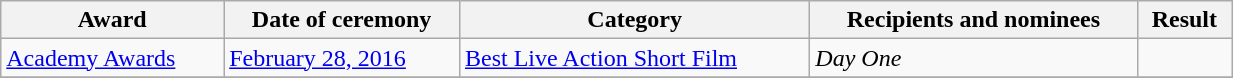<table class="wikitable sortable" width="65%">
<tr>
<th>Award</th>
<th>Date of ceremony</th>
<th>Category</th>
<th>Recipients and nominees</th>
<th>Result</th>
</tr>
<tr>
<td><a href='#'>Academy Awards</a></td>
<td><a href='#'>February 28, 2016</a></td>
<td><a href='#'>Best Live Action Short Film</a></td>
<td><em>Day One</em></td>
<td></td>
</tr>
<tr>
</tr>
</table>
